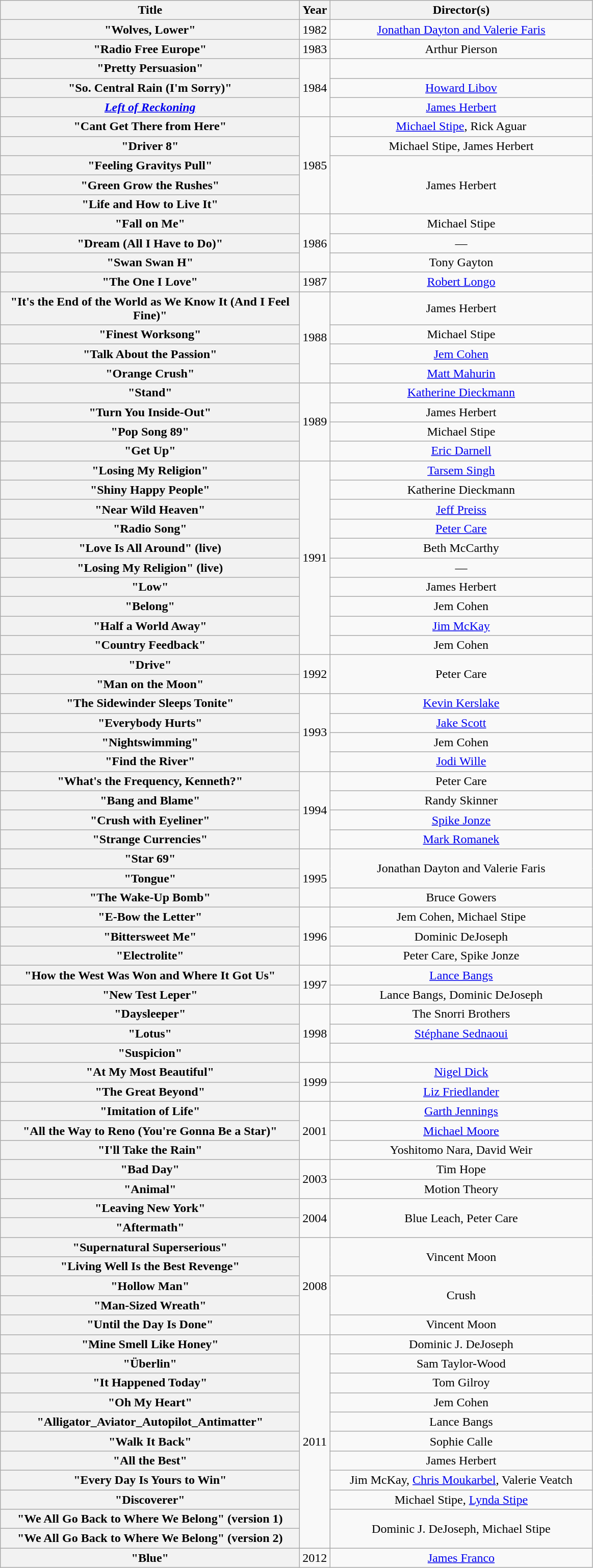<table class="wikitable plainrowheaders" style="text-align:center;">
<tr>
<th scope="col" style="width:24em;">Title</th>
<th scope="col">Year</th>
<th scope="col" style="width:21em;">Director(s)</th>
</tr>
<tr>
<th scope="row">"Wolves, Lower"</th>
<td>1982</td>
<td><a href='#'>Jonathan Dayton and Valerie Faris</a></td>
</tr>
<tr>
<th scope="row">"Radio Free Europe"</th>
<td>1983</td>
<td>Arthur Pierson</td>
</tr>
<tr>
<th scope="row">"Pretty Persuasion"</th>
<td rowspan="3">1984</td>
<td></td>
</tr>
<tr>
<th scope="row">"So. Central Rain (I'm Sorry)"</th>
<td><a href='#'>Howard Libov</a></td>
</tr>
<tr>
<th scope="row"><em><a href='#'>Left of Reckoning</a></em></th>
<td><a href='#'>James Herbert</a></td>
</tr>
<tr>
<th scope="row">"Cant Get There from Here"</th>
<td rowspan="5">1985</td>
<td><a href='#'>Michael Stipe</a>, Rick Aguar</td>
</tr>
<tr>
<th scope="row">"Driver 8"</th>
<td>Michael Stipe, James Herbert</td>
</tr>
<tr>
<th scope="row">"Feeling Gravitys Pull"</th>
<td rowspan="3">James Herbert</td>
</tr>
<tr>
<th scope="row">"Green Grow the Rushes"</th>
</tr>
<tr>
<th scope="row">"Life and How to Live It"</th>
</tr>
<tr>
<th scope="row">"Fall on Me"</th>
<td rowspan="3">1986</td>
<td>Michael Stipe</td>
</tr>
<tr>
<th scope="row">"Dream (All I Have to Do)"</th>
<td>—</td>
</tr>
<tr>
<th scope="row">"Swan Swan H"</th>
<td>Tony Gayton</td>
</tr>
<tr>
<th scope="row">"The One I Love"</th>
<td>1987</td>
<td><a href='#'>Robert Longo</a></td>
</tr>
<tr>
<th scope="row">"It's the End of the World as We Know It (And I Feel Fine)"</th>
<td rowspan="4">1988</td>
<td>James Herbert</td>
</tr>
<tr>
<th scope="row">"Finest Worksong"</th>
<td>Michael Stipe</td>
</tr>
<tr>
<th scope="row">"Talk About the Passion"</th>
<td><a href='#'>Jem Cohen</a></td>
</tr>
<tr>
<th scope="row">"Orange Crush"</th>
<td><a href='#'>Matt Mahurin</a></td>
</tr>
<tr>
<th scope="row">"Stand"</th>
<td rowspan="4">1989</td>
<td><a href='#'>Katherine Dieckmann</a></td>
</tr>
<tr>
<th scope="row">"Turn You Inside-Out"</th>
<td>James Herbert</td>
</tr>
<tr>
<th scope="row">"Pop Song 89"</th>
<td>Michael Stipe</td>
</tr>
<tr>
<th scope="row">"Get Up"</th>
<td><a href='#'>Eric Darnell</a></td>
</tr>
<tr>
<th scope="row">"Losing My Religion"</th>
<td rowspan="10">1991</td>
<td><a href='#'>Tarsem Singh</a></td>
</tr>
<tr>
<th scope="row">"Shiny Happy People"</th>
<td>Katherine Dieckmann</td>
</tr>
<tr>
<th scope="row">"Near Wild Heaven"</th>
<td><a href='#'>Jeff Preiss</a></td>
</tr>
<tr>
<th scope="row">"Radio Song"</th>
<td><a href='#'>Peter Care</a></td>
</tr>
<tr>
<th scope="row">"Love Is All Around" (live)</th>
<td>Beth McCarthy</td>
</tr>
<tr>
<th scope="row">"Losing My Religion" (live)</th>
<td>—</td>
</tr>
<tr>
<th scope="row">"Low"</th>
<td>James Herbert</td>
</tr>
<tr>
<th scope="row">"Belong"</th>
<td>Jem Cohen</td>
</tr>
<tr>
<th scope="row">"Half a World Away"</th>
<td><a href='#'>Jim McKay</a></td>
</tr>
<tr>
<th scope="row">"Country Feedback"</th>
<td>Jem Cohen</td>
</tr>
<tr>
<th scope="row">"Drive"</th>
<td rowspan="2">1992</td>
<td rowspan="2">Peter Care</td>
</tr>
<tr>
<th scope="row">"Man on the Moon"</th>
</tr>
<tr>
<th scope="row">"The Sidewinder Sleeps Tonite"</th>
<td rowspan="4">1993</td>
<td><a href='#'>Kevin Kerslake</a></td>
</tr>
<tr>
<th scope="row">"Everybody Hurts"</th>
<td><a href='#'>Jake Scott</a></td>
</tr>
<tr>
<th scope="row">"Nightswimming"</th>
<td>Jem Cohen</td>
</tr>
<tr>
<th scope="row">"Find the River"</th>
<td><a href='#'>Jodi Wille</a></td>
</tr>
<tr>
<th scope="row">"What's the Frequency, Kenneth?"</th>
<td rowspan="4">1994</td>
<td>Peter Care</td>
</tr>
<tr>
<th scope="row">"Bang and Blame"</th>
<td>Randy Skinner</td>
</tr>
<tr>
<th scope="row">"Crush with Eyeliner"</th>
<td><a href='#'>Spike Jonze</a></td>
</tr>
<tr>
<th scope="row">"Strange Currencies"</th>
<td><a href='#'>Mark Romanek</a></td>
</tr>
<tr>
<th scope="row">"Star 69"</th>
<td rowspan="3">1995</td>
<td rowspan="2">Jonathan Dayton and Valerie Faris</td>
</tr>
<tr>
<th scope="row">"Tongue"</th>
</tr>
<tr>
<th scope="row">"The Wake-Up Bomb"</th>
<td>Bruce Gowers</td>
</tr>
<tr>
<th scope="row">"E-Bow the Letter"</th>
<td rowspan="3">1996</td>
<td>Jem Cohen, Michael Stipe</td>
</tr>
<tr>
<th scope="row">"Bittersweet Me"</th>
<td>Dominic DeJoseph</td>
</tr>
<tr>
<th scope="row">"Electrolite"</th>
<td>Peter Care, Spike Jonze</td>
</tr>
<tr>
<th scope="row">"How the West Was Won and Where It Got Us"</th>
<td rowspan="2">1997</td>
<td><a href='#'>Lance Bangs</a></td>
</tr>
<tr>
<th scope="row">"New Test Leper"</th>
<td>Lance Bangs, Dominic DeJoseph</td>
</tr>
<tr>
<th scope="row">"Daysleeper"</th>
<td rowspan="3">1998</td>
<td>The Snorri Brothers</td>
</tr>
<tr>
<th scope="row">"Lotus"</th>
<td><a href='#'>Stéphane Sednaoui</a></td>
</tr>
<tr>
<th scope="row">"Suspicion"</th>
<td></td>
</tr>
<tr>
<th scope="row">"At My Most Beautiful"</th>
<td rowspan="2">1999</td>
<td><a href='#'>Nigel Dick</a></td>
</tr>
<tr>
<th scope="row">"The Great Beyond"</th>
<td><a href='#'>Liz Friedlander</a></td>
</tr>
<tr>
<th scope="row">"Imitation of Life"</th>
<td rowspan="3">2001</td>
<td><a href='#'>Garth Jennings</a></td>
</tr>
<tr>
<th scope="row">"All the Way to Reno (You're Gonna Be a Star)"</th>
<td><a href='#'>Michael Moore</a></td>
</tr>
<tr>
<th scope="row">"I'll Take the Rain"</th>
<td>Yoshitomo Nara, David Weir</td>
</tr>
<tr>
<th scope="row">"Bad Day"</th>
<td rowspan="2">2003</td>
<td>Tim Hope</td>
</tr>
<tr>
<th scope="row">"Animal"</th>
<td>Motion Theory</td>
</tr>
<tr>
<th scope="row">"Leaving New York"</th>
<td rowspan="2">2004</td>
<td rowspan="2">Blue Leach, Peter Care</td>
</tr>
<tr>
<th scope="row">"Aftermath"</th>
</tr>
<tr>
<th scope="row">"Supernatural Superserious"</th>
<td rowspan="5">2008</td>
<td rowspan="2">Vincent Moon</td>
</tr>
<tr>
<th scope="row">"Living Well Is the Best Revenge"</th>
</tr>
<tr>
<th scope="row">"Hollow Man"</th>
<td rowspan="2">Crush</td>
</tr>
<tr>
<th scope="row">"Man-Sized Wreath"</th>
</tr>
<tr>
<th scope="row">"Until the Day Is Done"</th>
<td>Vincent Moon</td>
</tr>
<tr>
<th scope="row">"Mine Smell Like Honey"</th>
<td rowspan="11">2011</td>
<td>Dominic J. DeJoseph</td>
</tr>
<tr>
<th scope="row">"Überlin"</th>
<td>Sam Taylor-Wood</td>
</tr>
<tr>
<th scope="row">"It Happened Today"</th>
<td>Tom Gilroy</td>
</tr>
<tr>
<th scope="row">"Oh My Heart"</th>
<td>Jem Cohen</td>
</tr>
<tr>
<th scope="row">"Alligator_Aviator_Autopilot_Antimatter"</th>
<td>Lance Bangs</td>
</tr>
<tr>
<th scope="row">"Walk It Back"</th>
<td>Sophie Calle</td>
</tr>
<tr>
<th scope="row">"All the Best"</th>
<td>James Herbert</td>
</tr>
<tr>
<th scope="row">"Every Day Is Yours to Win"</th>
<td>Jim McKay, <a href='#'>Chris Moukarbel</a>, Valerie Veatch</td>
</tr>
<tr>
<th scope="row">"Discoverer"</th>
<td>Michael Stipe, <a href='#'>Lynda Stipe</a></td>
</tr>
<tr>
<th scope="row">"We All Go Back to Where We Belong" (version 1)</th>
<td rowspan="2">Dominic J. DeJoseph, Michael Stipe</td>
</tr>
<tr>
<th scope="row">"We All Go Back to Where We Belong" (version 2)</th>
</tr>
<tr>
<th scope="row">"Blue"</th>
<td>2012</td>
<td><a href='#'>James Franco</a></td>
</tr>
</table>
